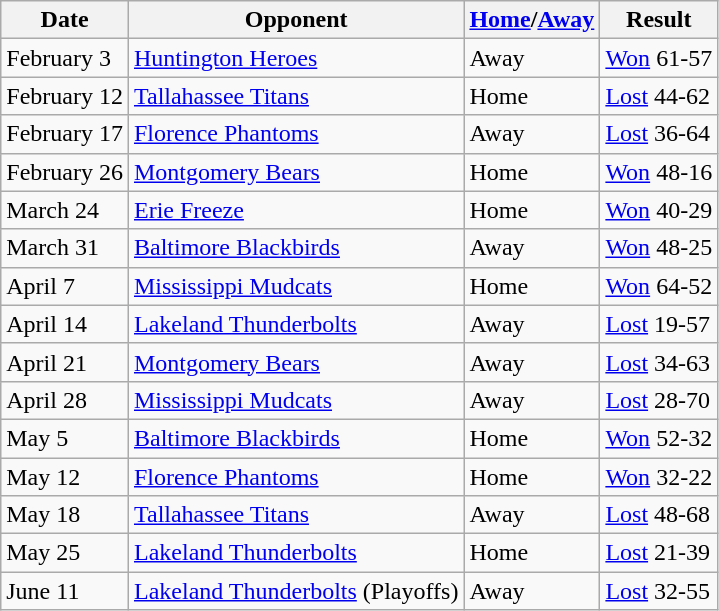<table class="wikitable">
<tr>
<th>Date</th>
<th>Opponent</th>
<th><a href='#'>Home</a>/<a href='#'>Away</a></th>
<th>Result</th>
</tr>
<tr>
<td>February 3</td>
<td><a href='#'>Huntington Heroes</a></td>
<td>Away</td>
<td><a href='#'>Won</a> 61-57</td>
</tr>
<tr>
<td>February 12</td>
<td><a href='#'>Tallahassee Titans</a></td>
<td>Home</td>
<td><a href='#'>Lost</a> 44-62</td>
</tr>
<tr>
<td>February 17</td>
<td><a href='#'>Florence Phantoms</a></td>
<td>Away</td>
<td><a href='#'>Lost</a> 36-64</td>
</tr>
<tr>
<td>February 26</td>
<td><a href='#'>Montgomery Bears</a></td>
<td>Home</td>
<td><a href='#'>Won</a> 48-16</td>
</tr>
<tr>
<td>March 24</td>
<td><a href='#'>Erie Freeze</a></td>
<td>Home</td>
<td><a href='#'>Won</a> 40-29</td>
</tr>
<tr>
<td>March 31</td>
<td><a href='#'>Baltimore Blackbirds</a></td>
<td>Away</td>
<td><a href='#'>Won</a> 48-25</td>
</tr>
<tr>
<td>April 7</td>
<td><a href='#'>Mississippi Mudcats</a></td>
<td>Home</td>
<td><a href='#'>Won</a> 64-52</td>
</tr>
<tr>
<td>April 14</td>
<td><a href='#'>Lakeland Thunderbolts</a></td>
<td>Away</td>
<td><a href='#'>Lost</a> 19-57</td>
</tr>
<tr>
<td>April 21</td>
<td><a href='#'>Montgomery Bears</a></td>
<td>Away</td>
<td><a href='#'>Lost</a> 34-63</td>
</tr>
<tr>
<td>April 28</td>
<td><a href='#'>Mississippi Mudcats</a></td>
<td>Away</td>
<td><a href='#'>Lost</a> 28-70</td>
</tr>
<tr>
<td>May 5</td>
<td><a href='#'>Baltimore Blackbirds</a></td>
<td>Home</td>
<td><a href='#'>Won</a> 52-32</td>
</tr>
<tr>
<td>May 12</td>
<td><a href='#'>Florence Phantoms</a></td>
<td>Home</td>
<td><a href='#'>Won</a> 32-22</td>
</tr>
<tr>
<td>May 18</td>
<td><a href='#'>Tallahassee Titans</a></td>
<td>Away</td>
<td><a href='#'>Lost</a> 48-68</td>
</tr>
<tr>
<td>May 25</td>
<td><a href='#'>Lakeland Thunderbolts</a></td>
<td>Home</td>
<td><a href='#'>Lost</a> 21-39</td>
</tr>
<tr>
<td>June 11</td>
<td><a href='#'>Lakeland Thunderbolts</a> (Playoffs)</td>
<td>Away</td>
<td><a href='#'>Lost</a> 32-55</td>
</tr>
</table>
